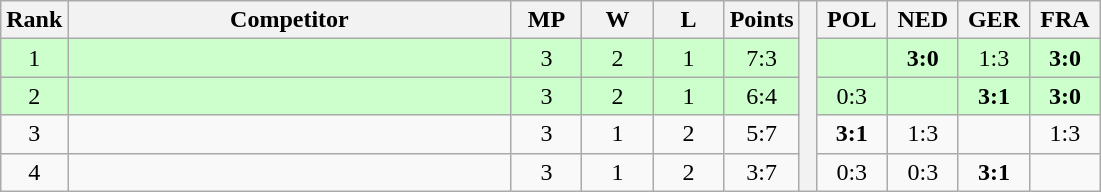<table class="wikitable" style="text-align:center">
<tr>
<th>Rank</th>
<th style="width:18em">Competitor</th>
<th style="width:2.5em">MP</th>
<th style="width:2.5em">W</th>
<th style="width:2.5em">L</th>
<th>Points</th>
<th rowspan="5"> </th>
<th style="width:2.5em">POL</th>
<th style="width:2.5em">NED</th>
<th style="width:2.5em">GER</th>
<th style="width:2.5em">FRA</th>
</tr>
<tr style="background:#cfc;">
<td>1</td>
<td style="text-align:left"></td>
<td>3</td>
<td>2</td>
<td>1</td>
<td>7:3</td>
<td></td>
<td><strong>3:0</strong></td>
<td>1:3</td>
<td><strong>3:0</strong></td>
</tr>
<tr style="background:#cfc;">
<td>2</td>
<td style="text-align:left"></td>
<td>3</td>
<td>2</td>
<td>1</td>
<td>6:4</td>
<td>0:3</td>
<td></td>
<td><strong>3:1</strong></td>
<td><strong>3:0</strong></td>
</tr>
<tr>
<td>3</td>
<td style="text-align:left"></td>
<td>3</td>
<td>1</td>
<td>2</td>
<td>5:7</td>
<td><strong>3:1</strong></td>
<td>1:3</td>
<td></td>
<td>1:3</td>
</tr>
<tr>
<td>4</td>
<td style="text-align:left"></td>
<td>3</td>
<td>1</td>
<td>2</td>
<td>3:7</td>
<td>0:3</td>
<td>0:3</td>
<td><strong>3:1</strong></td>
<td></td>
</tr>
</table>
